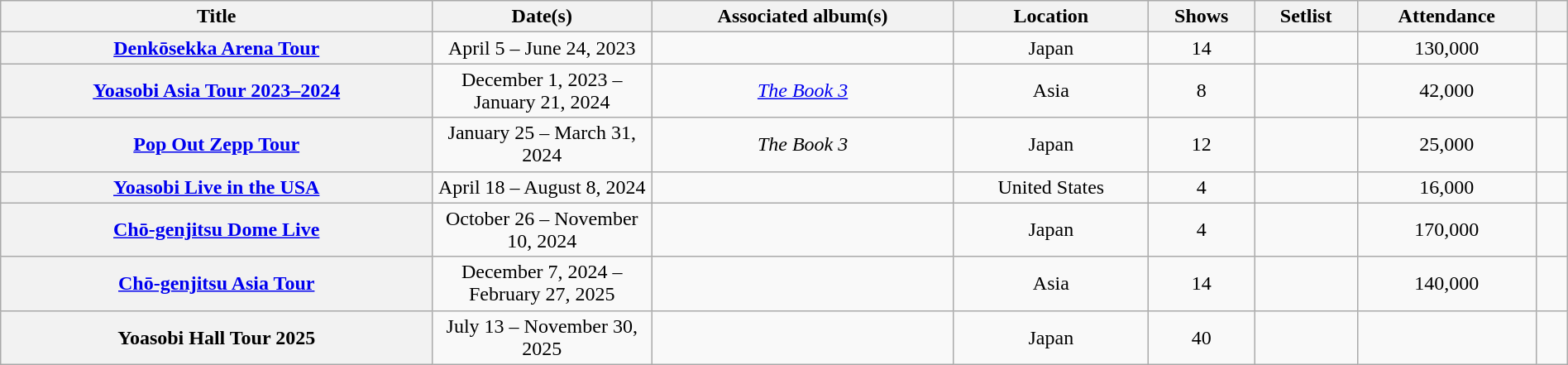<table class="wikitable sortable plainrowheaders" style="text-align:center" width="100%">
<tr>
<th scope="col">Title</th>
<th scope="col" width="14%">Date(s)</th>
<th scope="col">Associated album(s)</th>
<th scope="col">Location</th>
<th scope="col">Shows</th>
<th scope="col">Setlist</th>
<th scope="col">Attendance</th>
<th scope="col" width="2%" class="unsortable"></th>
</tr>
<tr>
<th scope="row"><a href='#'>Denkōsekka Arena Tour</a></th>
<td>April 5 – June 24, 2023</td>
<td></td>
<td>Japan</td>
<td>14</td>
<td></td>
<td>130,000</td>
<td style="text-align:center"></td>
</tr>
<tr>
<th scope="row"><a href='#'>Yoasobi Asia Tour 2023–2024</a></th>
<td>December 1, 2023 – January 21, 2024</td>
<td><em><a href='#'>The Book 3</a></em></td>
<td>Asia</td>
<td>8</td>
<td></td>
<td>42,000</td>
<td style="text-align:center"></td>
</tr>
<tr>
<th scope="row"><a href='#'>Pop Out Zepp Tour</a></th>
<td>January 25 – March 31, 2024</td>
<td><em>The Book 3</em></td>
<td>Japan</td>
<td>12</td>
<td></td>
<td>25,000</td>
<td style="text-align:center"></td>
</tr>
<tr>
<th scope="row"><a href='#'>Yoasobi Live in the USA</a></th>
<td>April 18 – August 8, 2024</td>
<td></td>
<td>United States</td>
<td>4</td>
<td></td>
<td>16,000</td>
<td style="text-align:center"></td>
</tr>
<tr>
<th scope="row"><a href='#'>Chō-genjitsu Dome Live</a></th>
<td>October 26 – November 10, 2024</td>
<td></td>
<td>Japan</td>
<td>4</td>
<td></td>
<td>170,000</td>
<td style="text-align:center"></td>
</tr>
<tr>
<th scope="row"><a href='#'>Chō-genjitsu Asia Tour</a></th>
<td>December 7, 2024 – February 27, 2025</td>
<td></td>
<td>Asia</td>
<td>14</td>
<td></td>
<td>140,000</td>
<td style="text-align:center"></td>
</tr>
<tr>
<th scope="row">Yoasobi Hall Tour 2025</th>
<td>July 13 – November 30, 2025</td>
<td></td>
<td>Japan</td>
<td>40</td>
<td></td>
<td></td>
<td style="text-align:center"></td>
</tr>
</table>
